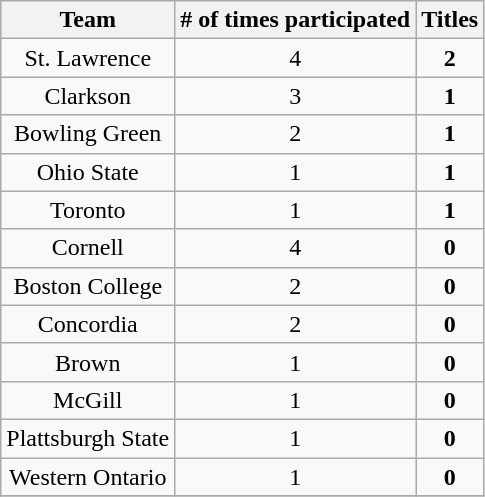<table class="wikitable sortable" style="text-align:center" cellpadding=2 cellspacing=2>
<tr>
<th>Team</th>
<th># of times participated</th>
<th><strong>Titles</strong></th>
</tr>
<tr>
<td>St. Lawrence</td>
<td>4</td>
<td><strong>2</strong></td>
</tr>
<tr>
<td>Clarkson</td>
<td>3</td>
<td><strong>1</strong></td>
</tr>
<tr>
<td>Bowling Green</td>
<td>2</td>
<td><strong>1</strong></td>
</tr>
<tr>
<td>Ohio State</td>
<td>1</td>
<td><strong>1</strong></td>
</tr>
<tr>
<td>Toronto</td>
<td>1</td>
<td><strong>1</strong></td>
</tr>
<tr>
<td>Cornell</td>
<td>4</td>
<td><strong>0</strong></td>
</tr>
<tr>
<td>Boston College</td>
<td>2</td>
<td><strong>0</strong></td>
</tr>
<tr>
<td>Concordia</td>
<td>2</td>
<td><strong>0</strong></td>
</tr>
<tr>
<td>Brown</td>
<td>1</td>
<td><strong>0</strong></td>
</tr>
<tr>
<td>McGill</td>
<td>1</td>
<td><strong>0</strong></td>
</tr>
<tr>
<td>Plattsburgh State</td>
<td>1</td>
<td><strong>0</strong></td>
</tr>
<tr>
<td>Western Ontario</td>
<td>1</td>
<td><strong>0</strong></td>
</tr>
<tr>
</tr>
</table>
